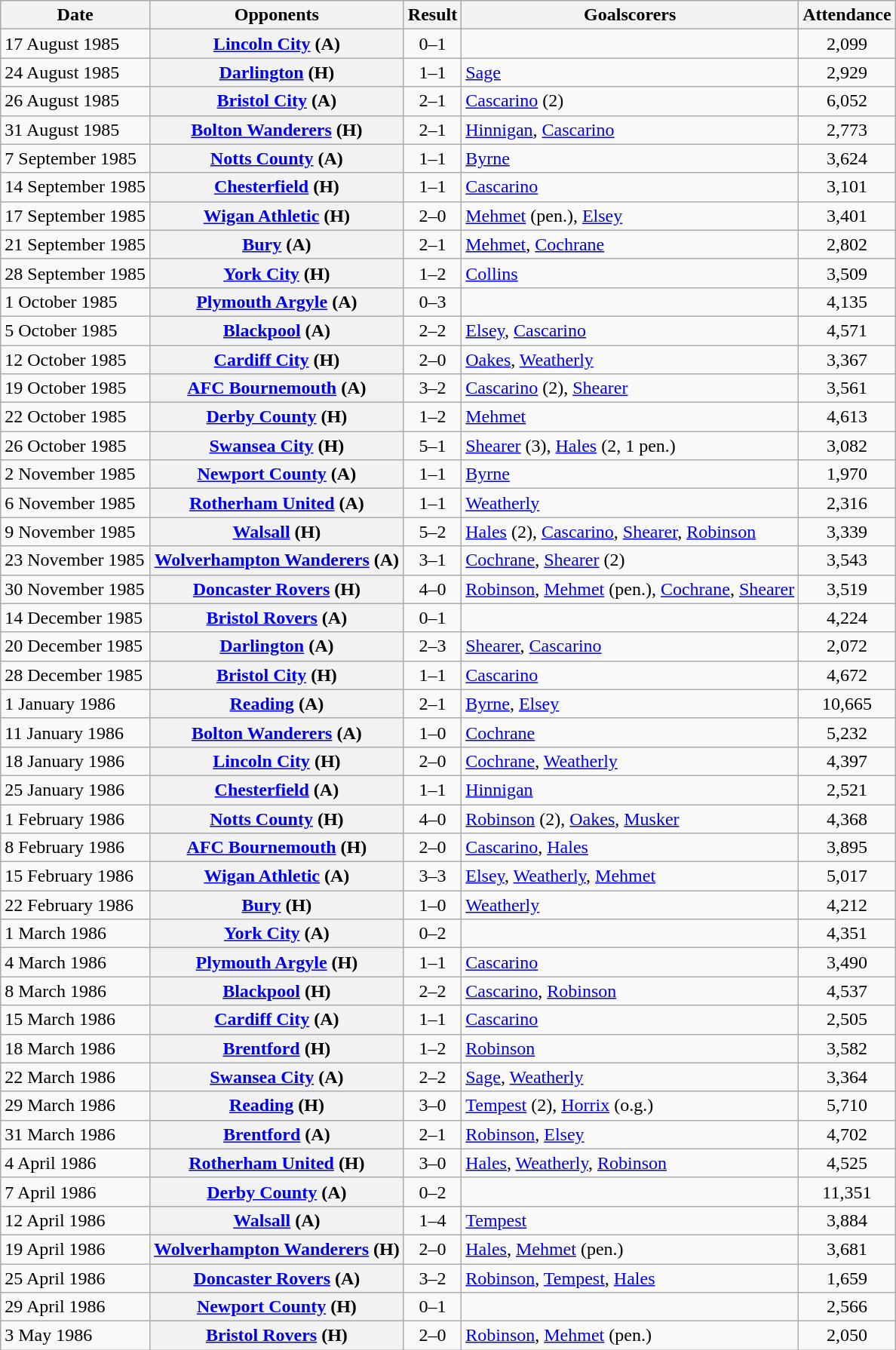<table class="wikitable plainrowheaders sortable">
<tr>
<th scope=col>Date</th>
<th scope=col>Opponents</th>
<th scope=col>Result</th>
<th scope=col class=unsortable>Goalscorers</th>
<th scope=col>Attendance</th>
</tr>
<tr>
<td>17 August 1985</td>
<th scope=row><a href='#'>Lincoln City</a> (A)</th>
<td align=center>0–1</td>
<td></td>
<td align=center>2,099</td>
</tr>
<tr>
<td>24 August 1985</td>
<th scope=row><a href='#'>Darlington</a> (H)</th>
<td align=center>1–1</td>
<td><a href='#'>Sage</a></td>
<td align=center>2,929</td>
</tr>
<tr>
<td>26 August 1985</td>
<th scope=row><a href='#'>Bristol City</a> (A)</th>
<td align=center>2–1</td>
<td><a href='#'>Cascarino</a> (2)</td>
<td align=center>6,052</td>
</tr>
<tr>
<td>31 August 1985</td>
<th scope=row><a href='#'>Bolton Wanderers</a> (H)</th>
<td align=center>2–1</td>
<td><a href='#'>Hinnigan</a>, <a href='#'>Cascarino</a></td>
<td align=center>2,773</td>
</tr>
<tr>
<td>7 September 1985</td>
<th scope=row><a href='#'>Notts County</a> (A)</th>
<td align=center>1–1</td>
<td><a href='#'>Byrne</a></td>
<td align=center>3,624</td>
</tr>
<tr>
<td>14 September 1985</td>
<th scope=row><a href='#'>Chesterfield</a> (H)</th>
<td align=center>1–1</td>
<td><a href='#'>Cascarino</a></td>
<td align=center>3,101</td>
</tr>
<tr>
<td>17 September 1985</td>
<th scope=row><a href='#'>Wigan Athletic</a> (H)</th>
<td align=center>2–0</td>
<td><a href='#'>Mehmet</a> (pen.), <a href='#'>Elsey</a></td>
<td align=center>3,401</td>
</tr>
<tr>
<td>21 September 1985</td>
<th scope=row><a href='#'>Bury</a> (A)</th>
<td align=center>2–1</td>
<td><a href='#'>Mehmet</a>, <a href='#'>Cochrane</a></td>
<td align=center>2,802</td>
</tr>
<tr>
<td>28 September 1985</td>
<th scope=row><a href='#'>York City</a> (H)</th>
<td align=center>1–2</td>
<td><a href='#'>Collins</a></td>
<td align=center>3,509</td>
</tr>
<tr>
<td>1 October 1985</td>
<th scope=row><a href='#'>Plymouth Argyle</a> (A)</th>
<td align=center>0–3</td>
<td></td>
<td align=center>4,135</td>
</tr>
<tr>
<td>5 October 1985</td>
<th scope=row><a href='#'>Blackpool</a> (A)</th>
<td align=center>2–2</td>
<td><a href='#'>Elsey</a>, <a href='#'>Cascarino</a></td>
<td align=center>4,571</td>
</tr>
<tr>
<td>12 October 1985</td>
<th scope=row><a href='#'>Cardiff City</a> (H)</th>
<td align=center>2–0</td>
<td><a href='#'>Oakes</a>, <a href='#'>Weatherly</a></td>
<td align=center>3,367</td>
</tr>
<tr>
<td>19 October 1985</td>
<th scope=row><a href='#'>AFC Bournemouth</a> (A)</th>
<td align=center>3–2</td>
<td><a href='#'>Cascarino</a> (2), <a href='#'>Shearer</a></td>
<td align=center>3,561</td>
</tr>
<tr>
<td>22 October 1985</td>
<th scope=row><a href='#'>Derby County</a> (H)</th>
<td align=center>1–2</td>
<td><a href='#'>Mehmet</a></td>
<td align=center>4,613</td>
</tr>
<tr>
<td>26 October 1985</td>
<th scope=row><a href='#'>Swansea City</a> (H)</th>
<td align=center>5–1</td>
<td><a href='#'>Shearer</a> (3), <a href='#'>Hales</a> (2, 1 pen.)</td>
<td align=center>3,082</td>
</tr>
<tr>
<td>2 November 1985</td>
<th scope=row><a href='#'>Newport County</a> (A)</th>
<td align=center>1–1</td>
<td><a href='#'>Byrne</a></td>
<td align=center>1,970</td>
</tr>
<tr>
<td>6 November 1985</td>
<th scope=row><a href='#'>Rotherham United</a> (A)</th>
<td align=center>1–1</td>
<td><a href='#'>Weatherly</a></td>
<td align=center>2,316</td>
</tr>
<tr>
<td>9 November 1985</td>
<th scope=row><a href='#'>Walsall</a> (H)</th>
<td align=center>5–2</td>
<td><a href='#'>Hales</a> (2), <a href='#'>Cascarino</a>, <a href='#'>Shearer</a>, <a href='#'>Robinson</a></td>
<td align=center>3,339</td>
</tr>
<tr>
<td>23 November 1985</td>
<th scope=row><a href='#'>Wolverhampton Wanderers</a> (A)</th>
<td align=center>3–1</td>
<td><a href='#'>Cochrane</a>, <a href='#'>Shearer</a> (2)</td>
<td align=center>3,543</td>
</tr>
<tr>
<td>30 November 1985</td>
<th scope=row><a href='#'>Doncaster Rovers</a> (H)</th>
<td align=center>4–0</td>
<td><a href='#'>Robinson</a>, <a href='#'>Mehmet</a> (pen.), <a href='#'>Cochrane</a>, <a href='#'>Shearer</a></td>
<td align=center>3,519</td>
</tr>
<tr>
<td>14 December 1985</td>
<th scope=row><a href='#'>Bristol Rovers</a> (A)</th>
<td align=center>0–1</td>
<td></td>
<td align=center>4,224</td>
</tr>
<tr>
<td>20 December 1985</td>
<th scope=row><a href='#'>Darlington</a> (A)</th>
<td align=center>2–3</td>
<td><a href='#'>Shearer</a>, <a href='#'>Cascarino</a></td>
<td align=center>2,072</td>
</tr>
<tr>
<td>28 December 1985</td>
<th scope=row><a href='#'>Bristol City</a> (H)</th>
<td align=center>1–1</td>
<td><a href='#'>Cascarino</a></td>
<td align=center>4,672</td>
</tr>
<tr>
<td>1 January 1986</td>
<th scope=row><a href='#'>Reading</a> (A)</th>
<td align=center>2–1</td>
<td><a href='#'>Byrne</a>, <a href='#'>Elsey</a></td>
<td align=center>10,665</td>
</tr>
<tr>
<td>11 January 1986</td>
<th scope=row><a href='#'>Bolton Wanderers</a> (A)</th>
<td align=center>1–0</td>
<td><a href='#'>Cochrane</a></td>
<td align=center>5,232</td>
</tr>
<tr>
<td>18 January 1986</td>
<th scope=row><a href='#'>Lincoln City</a> (H)</th>
<td align=center>2–0</td>
<td><a href='#'>Cochrane</a>, <a href='#'>Weatherly</a></td>
<td align=center>4,397</td>
</tr>
<tr>
<td>25 January 1986</td>
<th scope=row><a href='#'>Chesterfield</a> (A)</th>
<td align=center>1–1</td>
<td><a href='#'>Hinnigan</a></td>
<td align=center>2,521</td>
</tr>
<tr>
<td>1 February 1986</td>
<th scope=row><a href='#'>Notts County</a> (H)</th>
<td align=center>4–0</td>
<td><a href='#'>Robinson</a> (2), <a href='#'>Oakes</a>, <a href='#'>Musker</a></td>
<td align=center>4,368</td>
</tr>
<tr>
<td>8 February 1986</td>
<th scope=row><a href='#'>AFC Bournemouth</a> (H)</th>
<td align=center>2–0</td>
<td><a href='#'>Cascarino</a>, <a href='#'>Hales</a></td>
<td align=center>3,895</td>
</tr>
<tr>
<td>15 February 1986</td>
<th scope=row><a href='#'>Wigan Athletic</a> (A)</th>
<td align=center>3–3</td>
<td><a href='#'>Elsey</a>, <a href='#'>Weatherly</a>, <a href='#'>Mehmet</a></td>
<td align=center>5,017</td>
</tr>
<tr>
<td>22 February 1986</td>
<th scope=row><a href='#'>Bury</a> (H)</th>
<td align=center>1–0</td>
<td><a href='#'>Weatherly</a></td>
<td align=center>4,212</td>
</tr>
<tr>
<td>1 March 1986</td>
<th scope=row><a href='#'>York City</a> (A)</th>
<td align=center>0–2</td>
<td></td>
<td align=center>4,351</td>
</tr>
<tr>
<td>4 March 1986</td>
<th scope=row><a href='#'>Plymouth Argyle</a> (H)</th>
<td align=center>1–1</td>
<td><a href='#'>Cascarino</a></td>
<td align=center>3,490</td>
</tr>
<tr>
<td>8 March 1986</td>
<th scope=row><a href='#'>Blackpool</a> (H)</th>
<td align=center>2–2</td>
<td><a href='#'>Cascarino</a>, <a href='#'>Robinson</a></td>
<td align=center>4,537</td>
</tr>
<tr>
<td>15 March 1986</td>
<th scope=row><a href='#'>Cardiff City</a> (A)</th>
<td align=center>1–1</td>
<td><a href='#'>Cascarino</a></td>
<td align=center>2,505</td>
</tr>
<tr>
<td>18 March 1986</td>
<th scope=row><a href='#'>Brentford</a> (H)</th>
<td align=center>1–2</td>
<td><a href='#'>Robinson</a></td>
<td align=center>3,582</td>
</tr>
<tr>
<td>22 March 1986</td>
<th scope=row><a href='#'>Swansea City</a> (A)</th>
<td align=center>2–2</td>
<td><a href='#'>Sage</a>, <a href='#'>Weatherly</a></td>
<td align=center>3,364</td>
</tr>
<tr>
<td>29 March 1986</td>
<th scope=row><a href='#'>Reading</a> (H)</th>
<td align=center>3–0</td>
<td><a href='#'>Tempest</a> (2), <a href='#'>Horrix</a> (o.g.)</td>
<td align=center>5,710</td>
</tr>
<tr>
<td>31 March 1986</td>
<th scope=row><a href='#'>Brentford</a> (A)</th>
<td align=center>2–1</td>
<td><a href='#'>Robinson</a>, <a href='#'>Elsey</a></td>
<td align=center>4,702</td>
</tr>
<tr>
<td>4 April 1986</td>
<th scope=row><a href='#'>Rotherham United</a> (H)</th>
<td align=center>3–0</td>
<td><a href='#'>Hales</a>, <a href='#'>Weatherly</a>, <a href='#'>Robinson</a></td>
<td align=center>4,525</td>
</tr>
<tr>
<td>7 April 1986</td>
<th scope=row><a href='#'>Derby County</a> (A)</th>
<td align=center>0–2</td>
<td></td>
<td align=center>11,351</td>
</tr>
<tr>
<td>12 April 1986</td>
<th scope=row><a href='#'>Walsall</a> (A)</th>
<td align=center>1–4</td>
<td><a href='#'>Tempest</a></td>
<td align=center>3,884</td>
</tr>
<tr>
<td>19 April 1986</td>
<th scope=row><a href='#'>Wolverhampton Wanderers</a> (H)</th>
<td align=center>2–0</td>
<td><a href='#'>Hales</a>, <a href='#'>Mehmet</a> (pen.)</td>
<td align=center>3,681</td>
</tr>
<tr>
<td>25 April 1986</td>
<th scope=row><a href='#'>Doncaster Rovers</a> (A)</th>
<td align=center>3–2</td>
<td><a href='#'>Robinson</a>, <a href='#'>Tempest</a>, <a href='#'>Hales</a></td>
<td align=center>1,659</td>
</tr>
<tr>
<td>29 April 1986</td>
<th scope=row><a href='#'>Newport County</a> (H)</th>
<td align=center>0–1</td>
<td></td>
<td align=center>2,566</td>
</tr>
<tr>
<td>3 May 1986</td>
<th scope=row><a href='#'>Bristol Rovers</a> (H)</th>
<td align=center>2–0</td>
<td><a href='#'>Robinson</a>, <a href='#'>Mehmet</a> (pen.)</td>
<td align=center>2,050</td>
</tr>
</table>
